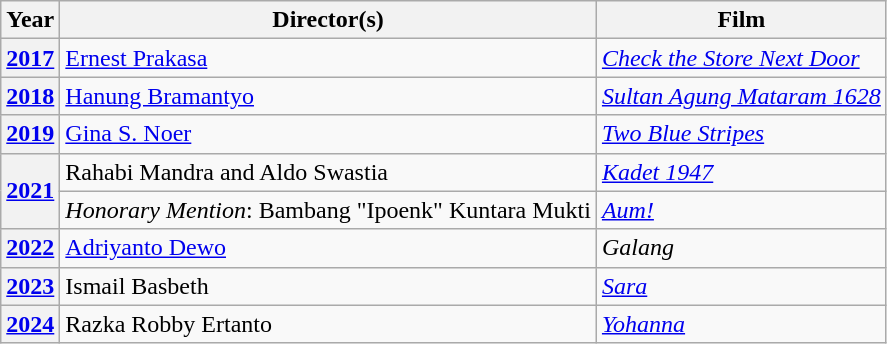<table class="wikitable plainrowheaders">
<tr>
<th>Year</th>
<th>Director(s)</th>
<th>Film</th>
</tr>
<tr>
<th scope="row"><a href='#'>2017</a></th>
<td><a href='#'>Ernest Prakasa</a></td>
<td><em><a href='#'>Check the Store Next Door</a></em></td>
</tr>
<tr>
<th scope="row"><a href='#'>2018</a></th>
<td><a href='#'>Hanung Bramantyo</a></td>
<td><em><a href='#'>Sultan Agung Mataram 1628</a></em></td>
</tr>
<tr>
<th scope="row"><a href='#'>2019</a></th>
<td><a href='#'>Gina S. Noer</a></td>
<td><em><a href='#'>Two Blue Stripes</a></em></td>
</tr>
<tr>
<th scope="row" rowspan="2"><a href='#'>2021</a></th>
<td>Rahabi Mandra and Aldo Swastia</td>
<td><em><a href='#'>Kadet 1947</a></em></td>
</tr>
<tr>
<td><em>Honorary Mention</em>: Bambang "Ipoenk" Kuntara Mukti</td>
<td><em><a href='#'>Aum!</a></em></td>
</tr>
<tr>
<th scope="row"><a href='#'>2022</a></th>
<td><a href='#'>Adriyanto Dewo</a></td>
<td><em>Galang</em></td>
</tr>
<tr>
<th scope="row"><a href='#'>2023</a></th>
<td>Ismail Basbeth</td>
<td><em><a href='#'>Sara</a></em></td>
</tr>
<tr>
<th scope="row"><a href='#'>2024</a></th>
<td>Razka Robby Ertanto</td>
<td><em><a href='#'>Yohanna</a></em></td>
</tr>
</table>
